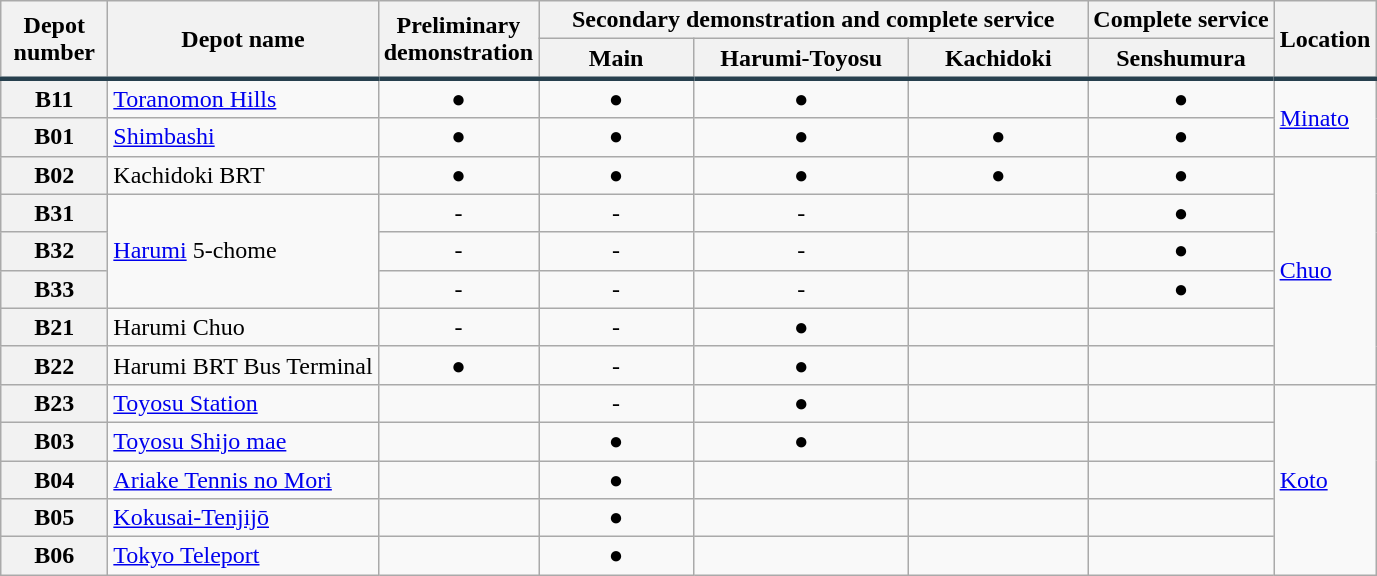<table class="wikitable" rules="all">
<tr>
<th rowspan="2" style="width:4em; border-bottom:solid 3px #27404E;">Depot<br>number</th>
<th rowspan="2" style="width:7em; border-bottom:solid 3px #27404E;">Depot name</th>
<th rowspan="2" style="width:5em; border-bottom:solid 3px #27404E;">Preliminary demonstration</th>
<th colspan="3" style="white-space:nowrap;">Secondary demonstration and complete service</th>
<th style="white-space:nowrap;">Complete service</th>
<th rowspan="2" style="border-bottom:3px solid #27404E;">Location</th>
</tr>
<tr>
<th style="width:6em; border-bottom:solid 3px #27404E;">Main</th>
<th style="width:8.5em; border-bottom:solid 3px #27404E;">Harumi-Toyosu</th>
<th style="width:7em; border-bottom:solid 3px #27404E;">Kachidoki</th>
<th style="width:7em; border-bottom:solid 3px #27404E;">Senshumura</th>
</tr>
<tr>
<th>B11</th>
<td><a href='#'>Toranomon Hills</a></td>
<td style="text-align:center;">●</td>
<td style="text-align:center;">●</td>
<td style="text-align:center;">●</td>
<td></td>
<td style="text-align:center;">●</td>
<td rowspan="2"><a href='#'>Minato</a></td>
</tr>
<tr>
<th>B01</th>
<td><a href='#'>Shimbashi</a></td>
<td style="text-align:center;">●</td>
<td style="text-align:center;">●</td>
<td style="text-align:center;">●</td>
<td style="text-align:center;">●</td>
<td style="text-align:center;">●</td>
</tr>
<tr>
<th>B02</th>
<td>Kachidoki BRT</td>
<td style="text-align:center;">●</td>
<td style="text-align:center;">●</td>
<td style="text-align:center;">●</td>
<td style="text-align:center;">●</td>
<td style="text-align:center;">●</td>
<td rowspan="6"><a href='#'>Chuo</a></td>
</tr>
<tr>
<th>B31</th>
<td rowspan="3"><a href='#'>Harumi</a> 5-chome</td>
<td style="text-align:center;">-</td>
<td style="text-align:center;">-</td>
<td style="text-align:center;">-</td>
<td></td>
<td style="text-align:center;">●</td>
</tr>
<tr>
<th>B32</th>
<td style="text-align:center;">-</td>
<td style="text-align:center;">-</td>
<td style="text-align:center;">-</td>
<td></td>
<td style="text-align:center;">●</td>
</tr>
<tr>
<th>B33</th>
<td style="text-align:center;">-</td>
<td style="text-align:center;">-</td>
<td style="text-align:center;">-</td>
<td></td>
<td style="text-align:center;">●</td>
</tr>
<tr>
<th>B21</th>
<td>Harumi Chuo</td>
<td style="text-align:center;">-</td>
<td style="text-align:center;">-</td>
<td style="text-align:center;">●</td>
<td></td>
<td></td>
</tr>
<tr>
<th>B22</th>
<td style="white-space:nowrap;">Harumi BRT Bus Terminal</td>
<td style="text-align:center;">●</td>
<td style="text-align:center;">-</td>
<td style="text-align:center;">●</td>
<td></td>
<td></td>
</tr>
<tr>
<th>B23</th>
<td><a href='#'>Toyosu Station</a></td>
<td></td>
<td style="text-align:center;">-</td>
<td style="text-align:center;">●</td>
<td></td>
<td></td>
<td rowspan="5"><a href='#'>Koto</a></td>
</tr>
<tr>
<th>B03</th>
<td><a href='#'>Toyosu Shijo mae</a></td>
<td></td>
<td style="text-align:center;">●</td>
<td style="text-align:center;">●</td>
<td></td>
<td></td>
</tr>
<tr>
<th>B04</th>
<td><a href='#'>Ariake Tennis no Mori</a></td>
<td></td>
<td style="text-align:center;">●</td>
<td></td>
<td></td>
<td></td>
</tr>
<tr>
<th>B05</th>
<td><a href='#'>Kokusai-Tenjijō</a></td>
<td></td>
<td style="text-align:center;">●</td>
<td></td>
<td></td>
<td></td>
</tr>
<tr>
<th>B06</th>
<td><a href='#'>Tokyo Teleport</a></td>
<td></td>
<td style="text-align:center;">●</td>
<td></td>
<td></td>
<td></td>
</tr>
</table>
